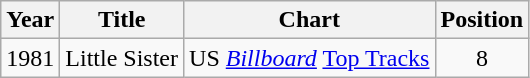<table class="wikitable">
<tr>
<th>Year</th>
<th>Title</th>
<th>Chart</th>
<th>Position</th>
</tr>
<tr>
<td>1981</td>
<td>Little Sister</td>
<td>US <em><a href='#'>Billboard</a></em> <a href='#'>Top Tracks</a></td>
<td style="text-align:center;">8</td>
</tr>
</table>
